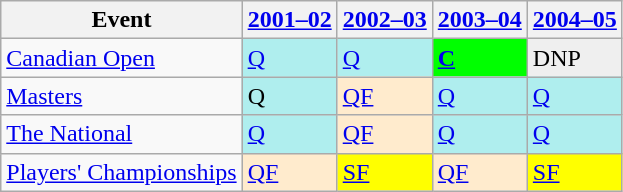<table class="wikitable" border="1">
<tr>
<th>Event</th>
<th><a href='#'>2001–02</a></th>
<th><a href='#'>2002–03</a></th>
<th><a href='#'>2003–04</a></th>
<th><a href='#'>2004–05</a></th>
</tr>
<tr>
<td><a href='#'>Canadian Open</a></td>
<td style="background:#afeeee;"><a href='#'>Q</a></td>
<td style="background:#afeeee;"><a href='#'>Q</a></td>
<td style="background:#0f0;"><strong><a href='#'>C</a></strong></td>
<td style="background:#EFEFEF;">DNP</td>
</tr>
<tr>
<td><a href='#'>Masters</a></td>
<td style="background:#afeeee;">Q</td>
<td style="background:#ffebcd;"><a href='#'>QF</a></td>
<td style="background:#afeeee;"><a href='#'>Q</a></td>
<td style="background:#afeeee;"><a href='#'>Q</a></td>
</tr>
<tr>
<td><a href='#'>The National</a></td>
<td style="background:#afeeee;"><a href='#'>Q</a></td>
<td style="background:#ffebcd;"><a href='#'>QF</a></td>
<td style="background:#afeeee;"><a href='#'>Q</a></td>
<td style="background:#afeeee;"><a href='#'>Q</a></td>
</tr>
<tr>
<td><a href='#'>Players' Championships</a></td>
<td style="background:#ffebcd;"><a href='#'>QF</a></td>
<td style="background:yellow;"><a href='#'>SF</a></td>
<td style="background:#ffebcd;"><a href='#'>QF</a></td>
<td style="background:yellow;"><a href='#'>SF</a></td>
</tr>
</table>
